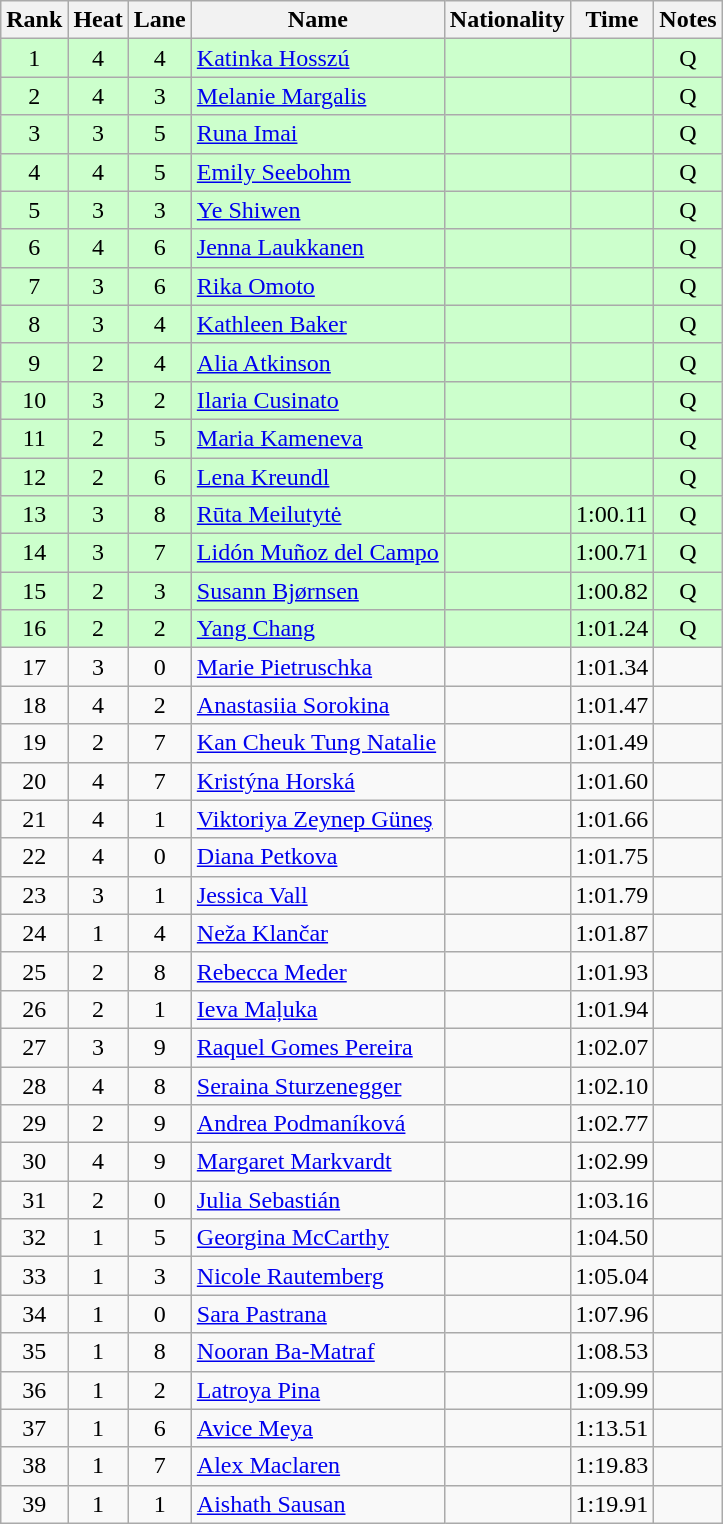<table class="wikitable sortable" style="text-align:center">
<tr>
<th>Rank</th>
<th>Heat</th>
<th>Lane</th>
<th>Name</th>
<th>Nationality</th>
<th>Time</th>
<th>Notes</th>
</tr>
<tr bgcolor=ccffcc>
<td>1</td>
<td>4</td>
<td>4</td>
<td align=left><a href='#'>Katinka Hosszú</a></td>
<td align=left></td>
<td></td>
<td>Q</td>
</tr>
<tr bgcolor=ccffcc>
<td>2</td>
<td>4</td>
<td>3</td>
<td align=left><a href='#'>Melanie Margalis</a></td>
<td align=left></td>
<td></td>
<td>Q</td>
</tr>
<tr bgcolor=ccffcc>
<td>3</td>
<td>3</td>
<td>5</td>
<td align=left><a href='#'>Runa Imai</a></td>
<td align=left></td>
<td></td>
<td>Q</td>
</tr>
<tr bgcolor=ccffcc>
<td>4</td>
<td>4</td>
<td>5</td>
<td align=left><a href='#'>Emily Seebohm</a></td>
<td align=left></td>
<td></td>
<td>Q</td>
</tr>
<tr bgcolor=ccffcc>
<td>5</td>
<td>3</td>
<td>3</td>
<td align=left><a href='#'>Ye Shiwen</a></td>
<td align=left></td>
<td></td>
<td>Q</td>
</tr>
<tr bgcolor=ccffcc>
<td>6</td>
<td>4</td>
<td>6</td>
<td align=left><a href='#'>Jenna Laukkanen</a></td>
<td align=left></td>
<td></td>
<td>Q</td>
</tr>
<tr bgcolor=ccffcc>
<td>7</td>
<td>3</td>
<td>6</td>
<td align=left><a href='#'>Rika Omoto</a></td>
<td align=left></td>
<td></td>
<td>Q</td>
</tr>
<tr bgcolor=ccffcc>
<td>8</td>
<td>3</td>
<td>4</td>
<td align=left><a href='#'>Kathleen Baker</a></td>
<td align=left></td>
<td></td>
<td>Q</td>
</tr>
<tr bgcolor=ccffcc>
<td>9</td>
<td>2</td>
<td>4</td>
<td align=left><a href='#'>Alia Atkinson</a></td>
<td align=left></td>
<td></td>
<td>Q</td>
</tr>
<tr bgcolor=ccffcc>
<td>10</td>
<td>3</td>
<td>2</td>
<td align=left><a href='#'>Ilaria Cusinato</a></td>
<td align=left></td>
<td></td>
<td>Q</td>
</tr>
<tr bgcolor=ccffcc>
<td>11</td>
<td>2</td>
<td>5</td>
<td align=left><a href='#'>Maria Kameneva</a></td>
<td align=left></td>
<td></td>
<td>Q</td>
</tr>
<tr bgcolor=ccffcc>
<td>12</td>
<td>2</td>
<td>6</td>
<td align=left><a href='#'>Lena Kreundl</a></td>
<td align=left></td>
<td></td>
<td>Q</td>
</tr>
<tr bgcolor=ccffcc>
<td>13</td>
<td>3</td>
<td>8</td>
<td align=left><a href='#'>Rūta Meilutytė</a></td>
<td align=left></td>
<td>1:00.11</td>
<td>Q</td>
</tr>
<tr bgcolor=ccffcc>
<td>14</td>
<td>3</td>
<td>7</td>
<td align=left><a href='#'>Lidón Muñoz del Campo</a></td>
<td align=left></td>
<td>1:00.71</td>
<td>Q</td>
</tr>
<tr bgcolor=ccffcc>
<td>15</td>
<td>2</td>
<td>3</td>
<td align=left><a href='#'>Susann Bjørnsen</a></td>
<td align=left></td>
<td>1:00.82</td>
<td>Q</td>
</tr>
<tr bgcolor=ccffcc>
<td>16</td>
<td>2</td>
<td>2</td>
<td align=left><a href='#'>Yang Chang</a></td>
<td align=left></td>
<td>1:01.24</td>
<td>Q</td>
</tr>
<tr>
<td>17</td>
<td>3</td>
<td>0</td>
<td align=left><a href='#'>Marie Pietruschka</a></td>
<td align=left></td>
<td>1:01.34</td>
<td></td>
</tr>
<tr>
<td>18</td>
<td>4</td>
<td>2</td>
<td align=left><a href='#'>Anastasiia Sorokina</a></td>
<td align=left></td>
<td>1:01.47</td>
<td></td>
</tr>
<tr>
<td>19</td>
<td>2</td>
<td>7</td>
<td align=left><a href='#'>Kan Cheuk Tung Natalie</a></td>
<td align=left></td>
<td>1:01.49</td>
<td></td>
</tr>
<tr>
<td>20</td>
<td>4</td>
<td>7</td>
<td align=left><a href='#'>Kristýna Horská</a></td>
<td align=left></td>
<td>1:01.60</td>
<td></td>
</tr>
<tr>
<td>21</td>
<td>4</td>
<td>1</td>
<td align=left><a href='#'>Viktoriya Zeynep Güneş</a></td>
<td align=left></td>
<td>1:01.66</td>
<td></td>
</tr>
<tr>
<td>22</td>
<td>4</td>
<td>0</td>
<td align=left><a href='#'>Diana Petkova</a></td>
<td align=left></td>
<td>1:01.75</td>
<td></td>
</tr>
<tr>
<td>23</td>
<td>3</td>
<td>1</td>
<td align=left><a href='#'>Jessica Vall</a></td>
<td align=left></td>
<td>1:01.79</td>
<td></td>
</tr>
<tr>
<td>24</td>
<td>1</td>
<td>4</td>
<td align=left><a href='#'>Neža Klančar</a></td>
<td align=left></td>
<td>1:01.87</td>
<td></td>
</tr>
<tr>
<td>25</td>
<td>2</td>
<td>8</td>
<td align=left><a href='#'>Rebecca Meder</a></td>
<td align=left></td>
<td>1:01.93</td>
<td></td>
</tr>
<tr>
<td>26</td>
<td>2</td>
<td>1</td>
<td align=left><a href='#'>Ieva Maļuka</a></td>
<td align=left></td>
<td>1:01.94</td>
<td></td>
</tr>
<tr>
<td>27</td>
<td>3</td>
<td>9</td>
<td align=left><a href='#'>Raquel Gomes Pereira</a></td>
<td align=left></td>
<td>1:02.07</td>
<td></td>
</tr>
<tr>
<td>28</td>
<td>4</td>
<td>8</td>
<td align=left><a href='#'>Seraina Sturzenegger</a></td>
<td align=left></td>
<td>1:02.10</td>
<td></td>
</tr>
<tr>
<td>29</td>
<td>2</td>
<td>9</td>
<td align=left><a href='#'>Andrea Podmaníková</a></td>
<td align=left></td>
<td>1:02.77</td>
<td></td>
</tr>
<tr>
<td>30</td>
<td>4</td>
<td>9</td>
<td align=left><a href='#'>Margaret Markvardt</a></td>
<td align=left></td>
<td>1:02.99</td>
<td></td>
</tr>
<tr>
<td>31</td>
<td>2</td>
<td>0</td>
<td align=left><a href='#'>Julia Sebastián</a></td>
<td align=left></td>
<td>1:03.16</td>
<td></td>
</tr>
<tr>
<td>32</td>
<td>1</td>
<td>5</td>
<td align=left><a href='#'>Georgina McCarthy</a></td>
<td align=left></td>
<td>1:04.50</td>
<td></td>
</tr>
<tr>
<td>33</td>
<td>1</td>
<td>3</td>
<td align=left><a href='#'>Nicole Rautemberg</a></td>
<td align=left></td>
<td>1:05.04</td>
<td></td>
</tr>
<tr>
<td>34</td>
<td>1</td>
<td>0</td>
<td align=left><a href='#'>Sara Pastrana</a></td>
<td align=left></td>
<td>1:07.96</td>
<td></td>
</tr>
<tr>
<td>35</td>
<td>1</td>
<td>8</td>
<td align=left><a href='#'>Nooran Ba-Matraf</a></td>
<td align=left></td>
<td>1:08.53</td>
<td></td>
</tr>
<tr>
<td>36</td>
<td>1</td>
<td>2</td>
<td align=left><a href='#'>Latroya Pina</a></td>
<td align=left></td>
<td>1:09.99</td>
<td></td>
</tr>
<tr>
<td>37</td>
<td>1</td>
<td>6</td>
<td align=left><a href='#'>Avice Meya</a></td>
<td align=left></td>
<td>1:13.51</td>
<td></td>
</tr>
<tr>
<td>38</td>
<td>1</td>
<td>7</td>
<td align=left><a href='#'>Alex Maclaren</a></td>
<td align=left></td>
<td>1:19.83</td>
<td></td>
</tr>
<tr>
<td>39</td>
<td>1</td>
<td>1</td>
<td align=left><a href='#'>Aishath Sausan</a></td>
<td align=left></td>
<td>1:19.91</td>
<td></td>
</tr>
</table>
